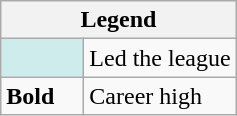<table class="wikitable mw-collapsible mw-collapsed">
<tr>
<th colspan="2">Legend</th>
</tr>
<tr>
<td style="background:#cfecec; width:3em;"></td>
<td>Led the league</td>
</tr>
<tr>
<td><strong>Bold</strong></td>
<td>Career high</td>
</tr>
</table>
